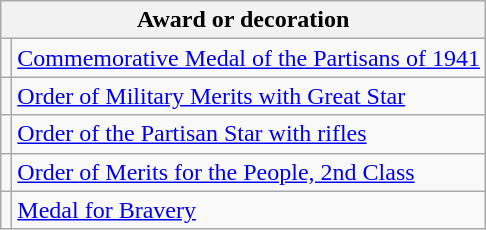<table class="wikitable" style="text-align:left;">
<tr>
<th colspan=2>Award or decoration</th>
</tr>
<tr>
<td></td>
<td><a href='#'>Commemorative Medal of the Partisans of 1941</a></td>
</tr>
<tr>
<td></td>
<td><a href='#'>Order of Military Merits with Great Star</a></td>
</tr>
<tr>
<td></td>
<td><a href='#'>Order of the Partisan Star with rifles</a></td>
</tr>
<tr>
<td></td>
<td><a href='#'>Order of Merits for the People, 2nd Class</a></td>
</tr>
<tr>
<td></td>
<td><a href='#'>Medal for Bravery</a></td>
</tr>
</table>
